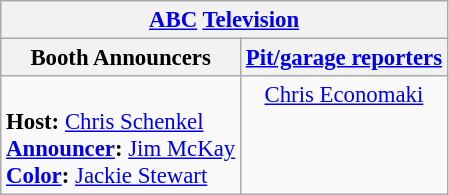<table class="wikitable" style="font-size: 95%;">
<tr>
<th colspan=2><a href='#'>ABC</a> <a href='#'>Television</a></th>
</tr>
<tr>
<th>Booth Announcers</th>
<th><a href='#'>Pit/garage reporters</a></th>
</tr>
<tr>
<td valign="top"><br><strong>Host:</strong> <a href='#'>Chris Schenkel</a><br>
<strong><a href='#'>Announcer</a>:</strong> <a href='#'>Jim McKay</a><br>
<strong><a href='#'>Color</a>:</strong> <a href='#'>Jackie Stewart</a><br></td>
<td align="center" valign="top"><a href='#'>Chris Economaki</a><br></td>
</tr>
</table>
